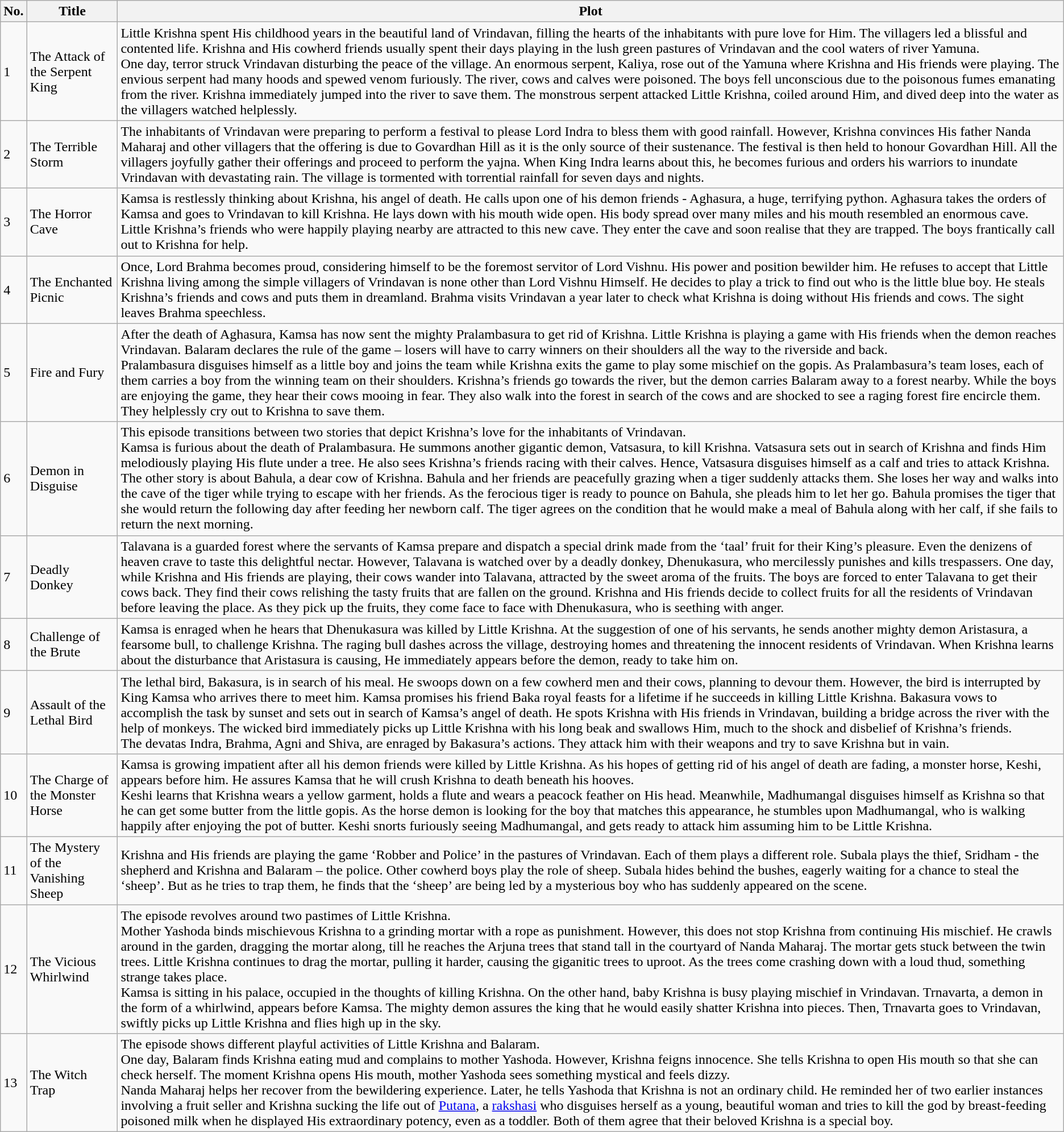<table class="wikitable">
<tr>
<th>No.</th>
<th>Title</th>
<th>Plot</th>
</tr>
<tr>
<td>1</td>
<td>The  Attack  of  the  Serpent  King</td>
<td>Little Krishna spent His childhood years in the beautiful land of Vrindavan, filling the hearts of the inhabitants with pure love for Him. The villagers led a blissful and contented life. Krishna and His cowherd friends usually spent their days playing in the lush green pastures of Vrindavan and the cool waters of river Yamuna.<br>One day, terror struck Vrindavan disturbing the peace of the village. An enormous serpent, Kaliya, rose out of the Yamuna where Krishna and His friends were playing. The envious serpent had many hoods and spewed venom furiously. The river, cows and calves were poisoned. The boys fell unconscious due to the poisonous fumes emanating from the river. Krishna immediately jumped into the river to save them. The monstrous serpent attacked Little Krishna, coiled around Him, and dived deep into the water as the villagers watched helplessly.</td>
</tr>
<tr>
<td>2</td>
<td>The  Terrible  Storm</td>
<td>The inhabitants of Vrindavan were preparing to perform a festival to please Lord Indra to bless them with good rainfall. However, Krishna convinces His father Nanda Maharaj and other villagers that the offering is due to Govardhan Hill as it is the only source of their sustenance. The festival is then held to honour  Govardhan Hill. All the villagers joyfully gather their offerings and proceed to perform the yajna. When King Indra learns about this, he becomes furious and orders his warriors to inundate Vrindavan with devastating rain. The village is tormented with torrential rainfall for seven days and nights.</td>
</tr>
<tr>
<td>3</td>
<td>The  Horror  Cave</td>
<td>Kamsa is restlessly thinking about Krishna, his angel of death. He calls upon one of his demon friends - Aghasura, a huge, terrifying python. Aghasura takes the orders of Kamsa and goes to Vrindavan to kill Krishna. He lays down with his mouth wide open. His body spread over many miles and his mouth resembled an enormous cave. Little Krishna’s friends who were happily playing nearby are attracted to this new cave. They enter the cave and soon realise that they are trapped. The boys frantically call out to Krishna for help.</td>
</tr>
<tr>
<td>4</td>
<td>The Enchanted  Picnic</td>
<td>Once, Lord Brahma becomes proud, considering himself to be the foremost servitor of Lord Vishnu. His power and position bewilder him. He refuses to accept that Little Krishna living among the simple villagers of Vrindavan is none other than Lord Vishnu Himself. He decides to play a trick to find out who is the little blue boy. He steals Krishna’s friends and cows and puts them in dreamland. Brahma visits Vrindavan a year later to check what Krishna is doing without His friends and cows. The sight leaves Brahma speechless.</td>
</tr>
<tr>
<td>5</td>
<td>Fire  and  Fury</td>
<td>After the death of Aghasura, Kamsa has now sent the mighty Pralambasura to get rid of Krishna. Little Krishna is playing a game with His friends when the demon reaches Vrindavan. Balaram declares the rule of the game – losers will have to carry winners on their shoulders all the way to the riverside and back.<br>Pralambasura disguises himself as a little boy and joins the team while Krishna exits the game to play some mischief on the gopis. As Pralambasura’s team loses, each of them carries a boy from the winning team on their shoulders. Krishna’s friends go towards the river, but the demon carries Balaram away to a forest nearby. While the boys are enjoying the game, they hear their cows mooing in fear. They also walk into the forest in search of the cows and are shocked to see a raging forest fire encircle them. They helplessly cry out to Krishna to save them.</td>
</tr>
<tr>
<td>6</td>
<td>Demon  in  Disguise</td>
<td>This episode transitions between two stories that depict Krishna’s love for the inhabitants of Vrindavan.<br>Kamsa is furious about the death of Pralambasura. He summons another gigantic demon, Vatsasura, to kill Krishna. Vatsasura sets out in search of Krishna and finds Him melodiously playing His flute under a tree. He also sees Krishna’s friends racing with their calves. Hence, Vatsasura disguises himself as a calf and tries to attack Krishna. The other story is about Bahula, a dear cow of Krishna. Bahula and her friends are peacefully grazing when a tiger suddenly attacks them. She loses her way and walks into the cave of the tiger while trying to escape with her friends. As the ferocious tiger is ready to pounce on Bahula, she pleads him to let her go. Bahula promises the tiger that she would return the following day after feeding her newborn calf. The tiger agrees on the condition that he would make a meal of Bahula along with her calf, if she fails to return the next morning.</td>
</tr>
<tr>
<td>7</td>
<td>Deadly  Donkey</td>
<td>Talavana is a guarded forest where the servants of Kamsa prepare and dispatch a special drink made from the ‘taal’ fruit for their King’s pleasure. Even the denizens of heaven crave to taste this delightful nectar. However, Talavana is watched over by a deadly donkey, Dhenukasura, who mercilessly punishes and kills trespassers. One day, while Krishna and His friends are playing, their cows wander into Talavana, attracted by the sweet aroma of the fruits. The boys are forced to enter Talavana to get their cows back. They find their cows relishing the tasty fruits that are fallen on the ground. Krishna and His friends decide to collect fruits for all the residents of Vrindavan before leaving the place. As they pick up the fruits, they come face to face with Dhenukasura, who is seething with anger.</td>
</tr>
<tr>
<td>8</td>
<td>Challenge  of  the  Brute</td>
<td>Kamsa is enraged when he hears that Dhenukasura was killed by Little Krishna. At the suggestion of one of his servants, he sends another mighty demon  Aristasura, a fearsome bull, to challenge Krishna. The raging bull dashes across the village, destroying homes and threatening the innocent residents of Vrindavan. When Krishna learns about the disturbance that Aristasura is causing, He immediately appears before the demon, ready to take him on.</td>
</tr>
<tr>
<td>9</td>
<td>Assault  of  the  Lethal  Bird</td>
<td>The lethal bird, Bakasura, is in search of his meal. He swoops down on a few cowherd men and their cows, planning to devour them. However, the bird is interrupted by King Kamsa who arrives there to meet him. Kamsa promises his friend Baka royal feasts for a lifetime if he succeeds in killing Little Krishna. Bakasura vows to accomplish the task by sunset and sets out in search of Kamsa’s angel of death. He spots Krishna with His friends in Vrindavan, building a bridge across the river with the help of monkeys. The wicked bird immediately picks up Little Krishna with his long beak and swallows Him, much to the shock and disbelief of Krishna’s friends.<br>The devatas Indra, Brahma, Agni and Shiva, are enraged by Bakasura’s actions. They attack him with their weapons and try to save Krishna but in vain.</td>
</tr>
<tr>
<td>10</td>
<td>The  Charge  of  the  Monster  Horse</td>
<td>Kamsa is growing impatient after all his demon friends were killed by Little Krishna. As his hopes of getting rid of his angel of death are fading, a monster horse, Keshi, appears before him. He assures Kamsa that he will crush Krishna to death beneath his hooves.<br>Keshi learns that Krishna wears a yellow garment, holds a flute and wears a peacock feather on His head. Meanwhile, Madhumangal disguises himself as Krishna so that he can get some butter from the little gopis. As the horse demon is looking for the boy that matches this appearance, he stumbles upon Madhumangal, who is walking happily after enjoying the pot of butter. Keshi snorts furiously seeing Madhumangal, and gets ready to attack him assuming him to be Little Krishna.</td>
</tr>
<tr>
<td>11</td>
<td>The  Mystery  of  the  Vanishing  Sheep</td>
<td>Krishna and His friends are playing the game ‘Robber and Police’ in the pastures of Vrindavan. Each of them plays a different role. Subala plays the thief, Sridham - the shepherd and Krishna and Balaram – the police. Other cowherd boys play the role of sheep. Subala hides behind the bushes, eagerly waiting for a chance to steal the ‘sheep’. But as he tries to trap them, he finds that the ‘sheep’ are being led by a mysterious boy who has suddenly appeared on the scene.</td>
</tr>
<tr>
<td>12</td>
<td>The  Vicious  Whirlwind</td>
<td>The episode revolves around two pastimes of Little Krishna.<br>Mother Yashoda binds mischievous Krishna to a grinding mortar with a rope as punishment. However, this does not stop Krishna from continuing His mischief. He crawls around in the garden, dragging the mortar along, till he reaches the Arjuna trees that stand tall in the courtyard of Nanda Maharaj. The mortar gets stuck between the twin trees. Little Krishna continues to drag the mortar, pulling it harder, causing the giganitic trees to uproot. As the trees come crashing down with a loud thud, something strange takes place.<br>Kamsa is sitting in his palace, occupied in the thoughts of killing Krishna. On the other hand, baby Krishna is busy playing mischief in Vrindavan. Trnavarta, a demon in the form of a whirlwind, appears before Kamsa. The mighty demon assures the king that he would easily shatter Krishna into pieces. Then, Trnavarta goes to Vrindavan, swiftly picks up Little Krishna and flies high up in the sky.</td>
</tr>
<tr>
<td>13</td>
<td>The  Witch  Trap</td>
<td>The episode shows different playful activities of Little Krishna and Balaram.<br>One day, Balaram finds Krishna eating mud and complains to mother Yashoda. However, Krishna feigns innocence. She tells Krishna to open His mouth so that she can check herself. The moment Krishna opens His mouth, mother Yashoda sees something mystical and feels dizzy.<br>Nanda Maharaj helps her recover from the bewildering experience. Later, he tells Yashoda that Krishna is not an ordinary child. He reminded her of two earlier instances involving a fruit seller and Krishna sucking the life out of <a href='#'>Putana</a>, a <a href='#'>rakshasi</a> who disguises herself as a young, beautiful woman and tries to kill the god by breast-feeding poisoned milk when he displayed His extraordinary potency, even as a toddler. Both of them agree that their beloved Krishna is a special boy.</td>
</tr>
</table>
